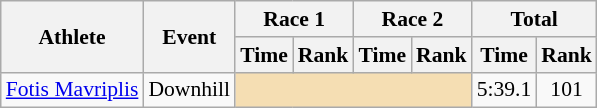<table class="wikitable" style="font-size:90%">
<tr>
<th rowspan="2">Athlete</th>
<th rowspan="2">Event</th>
<th colspan="2">Race 1</th>
<th colspan="2">Race 2</th>
<th colspan="2">Total</th>
</tr>
<tr>
<th>Time</th>
<th>Rank</th>
<th>Time</th>
<th>Rank</th>
<th>Time</th>
<th>Rank</th>
</tr>
<tr>
<td><a href='#'>Fotis Mavriplis</a></td>
<td>Downhill</td>
<td colspan="4" bgcolor="wheat"></td>
<td align="center">5:39.1</td>
<td align="center">101</td>
</tr>
</table>
